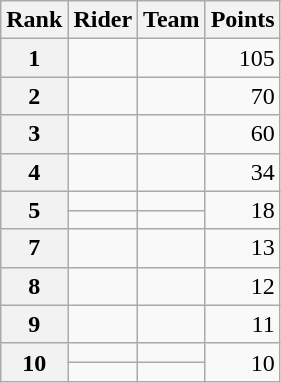<table class="wikitable">
<tr>
<th scope="col">Rank</th>
<th scope="col">Rider</th>
<th scope="col">Team</th>
<th scope="col">Points</th>
</tr>
<tr>
<th scope="row">1</th>
<td></td>
<td></td>
<td style="text-align:right;">105</td>
</tr>
<tr>
<th scope="row">2</th>
<td></td>
<td></td>
<td style="text-align:right;">70</td>
</tr>
<tr>
<th scope="row">3</th>
<td></td>
<td></td>
<td style="text-align:right;">60</td>
</tr>
<tr>
<th scope="row">4</th>
<td></td>
<td></td>
<td style="text-align:right;">34</td>
</tr>
<tr>
<th scope="row" rowspan="2">5</th>
<td></td>
<td></td>
<td style="text-align:right;" rowspan="2">18</td>
</tr>
<tr>
<td></td>
<td></td>
</tr>
<tr>
<th scope="row">7</th>
<td></td>
<td></td>
<td style="text-align:right;">13</td>
</tr>
<tr>
<th scope="row">8</th>
<td> </td>
<td></td>
<td style="text-align:right;">12</td>
</tr>
<tr>
<th scope="row">9</th>
<td></td>
<td></td>
<td style="text-align:right;">11</td>
</tr>
<tr>
<th scope="row" rowspan="2">10</th>
<td></td>
<td></td>
<td style="text-align:right;" rowspan="2">10</td>
</tr>
<tr>
<td></td>
<td></td>
</tr>
</table>
